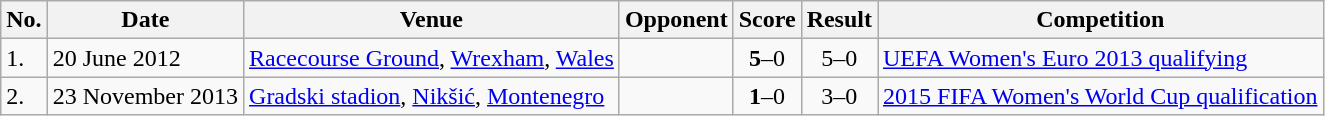<table class="wikitable">
<tr>
<th>No.</th>
<th>Date</th>
<th>Venue</th>
<th>Opponent</th>
<th>Score</th>
<th>Result</th>
<th>Competition</th>
</tr>
<tr>
<td>1.</td>
<td>20 June 2012</td>
<td><a href='#'>Racecourse Ground</a>, <a href='#'>Wrexham</a>, <a href='#'>Wales</a></td>
<td></td>
<td align=center><strong>5</strong>–0</td>
<td align=center>5–0</td>
<td><a href='#'>UEFA Women's Euro 2013 qualifying</a></td>
</tr>
<tr>
<td>2.</td>
<td>23 November 2013</td>
<td><a href='#'>Gradski stadion</a>, <a href='#'>Nikšić</a>, <a href='#'>Montenegro</a></td>
<td></td>
<td align=center><strong>1</strong>–0</td>
<td align=center>3–0</td>
<td><a href='#'>2015 FIFA Women's World Cup qualification</a></td>
</tr>
</table>
